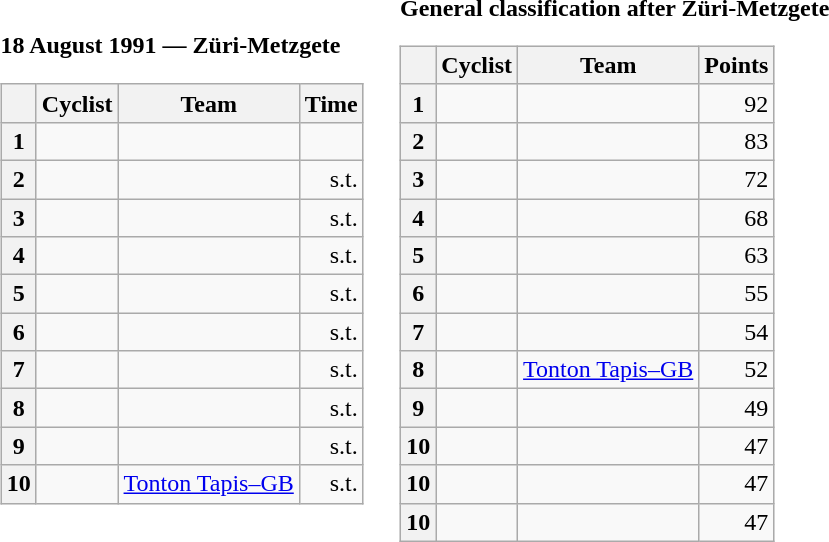<table>
<tr>
<td><strong>18 August 1991 — Züri-Metzgete </strong><br><table class="wikitable">
<tr>
<th></th>
<th>Cyclist</th>
<th>Team</th>
<th>Time</th>
</tr>
<tr>
<th>1</th>
<td></td>
<td></td>
<td align="right"></td>
</tr>
<tr>
<th>2</th>
<td></td>
<td></td>
<td align="right">s.t.</td>
</tr>
<tr>
<th>3</th>
<td></td>
<td></td>
<td align="right">s.t.</td>
</tr>
<tr>
<th>4</th>
<td> </td>
<td></td>
<td align="right">s.t.</td>
</tr>
<tr>
<th>5</th>
<td></td>
<td></td>
<td align="right">s.t.</td>
</tr>
<tr>
<th>6</th>
<td></td>
<td></td>
<td align="right">s.t.</td>
</tr>
<tr>
<th>7</th>
<td></td>
<td></td>
<td align="right">s.t.</td>
</tr>
<tr>
<th>8</th>
<td></td>
<td></td>
<td align="right">s.t.</td>
</tr>
<tr>
<th>9</th>
<td></td>
<td></td>
<td align="right">s.t.</td>
</tr>
<tr>
<th>10</th>
<td></td>
<td><a href='#'>Tonton Tapis–GB</a></td>
<td align="right">s.t.</td>
</tr>
</table>
</td>
<td></td>
<td><strong>General classification after Züri-Metzgete</strong><br><table class="wikitable">
<tr>
<th></th>
<th>Cyclist</th>
<th>Team</th>
<th>Points</th>
</tr>
<tr>
<th>1</th>
<td> </td>
<td></td>
<td align="right">92</td>
</tr>
<tr>
<th>2</th>
<td></td>
<td></td>
<td align="right">83</td>
</tr>
<tr>
<th>3</th>
<td></td>
<td></td>
<td align="right">72</td>
</tr>
<tr>
<th>4</th>
<td></td>
<td></td>
<td align="right">68</td>
</tr>
<tr>
<th>5</th>
<td></td>
<td></td>
<td align="right">63</td>
</tr>
<tr>
<th>6</th>
<td></td>
<td></td>
<td align="right">55</td>
</tr>
<tr>
<th>7</th>
<td></td>
<td></td>
<td align="right">54</td>
</tr>
<tr>
<th>8</th>
<td></td>
<td><a href='#'>Tonton Tapis–GB</a></td>
<td align="right">52</td>
</tr>
<tr>
<th>9</th>
<td></td>
<td></td>
<td align="right">49</td>
</tr>
<tr>
<th>10</th>
<td></td>
<td></td>
<td align="right">47</td>
</tr>
<tr>
<th>10</th>
<td></td>
<td></td>
<td align="right">47</td>
</tr>
<tr>
<th>10</th>
<td></td>
<td></td>
<td align="right">47</td>
</tr>
</table>
</td>
</tr>
</table>
